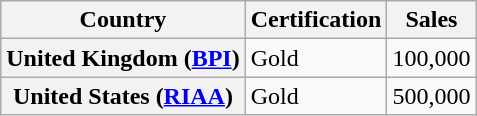<table class="wikitable plainrowheaders">
<tr>
<th>Country</th>
<th>Certification</th>
<th>Sales</th>
</tr>
<tr>
<th scope="row">United Kingdom (<a href='#'>BPI</a>)</th>
<td>Gold</td>
<td>100,000</td>
</tr>
<tr>
<th scope="row">United States (<a href='#'>RIAA</a>)</th>
<td>Gold</td>
<td>500,000</td>
</tr>
</table>
